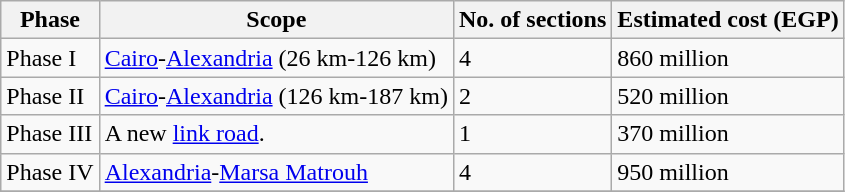<table class="wikitable">
<tr>
<th>Phase</th>
<th>Scope</th>
<th>No. of sections</th>
<th class="unsortable">Estimated cost (EGP)</th>
</tr>
<tr>
<td>Phase I</td>
<td><a href='#'>Cairo</a>-<a href='#'>Alexandria</a> (26 km-126 km)</td>
<td>4</td>
<td>860 million</td>
</tr>
<tr>
<td>Phase II</td>
<td><a href='#'>Cairo</a>-<a href='#'>Alexandria</a> (126 km-187 km)</td>
<td>2</td>
<td>520 million</td>
</tr>
<tr>
<td>Phase III</td>
<td>A new <a href='#'>link road</a>.</td>
<td>1</td>
<td>370 million</td>
</tr>
<tr>
<td>Phase IV</td>
<td><a href='#'>Alexandria</a>-<a href='#'>Marsa Matrouh</a></td>
<td>4</td>
<td>950 million</td>
</tr>
<tr>
</tr>
</table>
